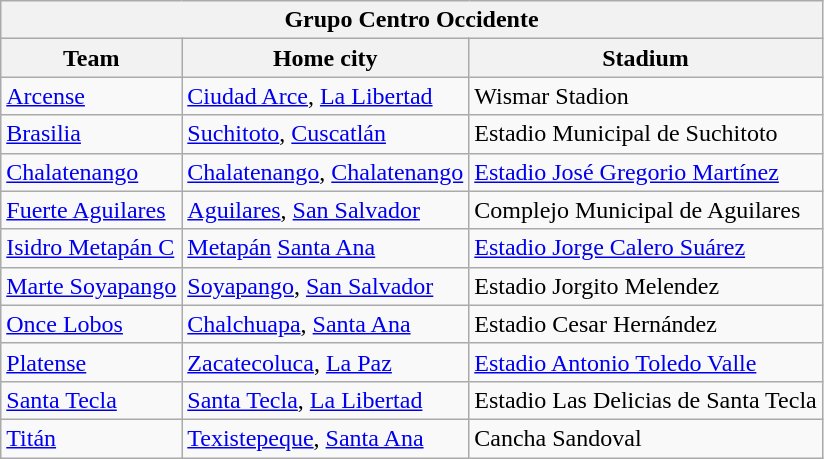<table class="wikitable sortable">
<tr>
<th colspan=9>Grupo Centro Occidente</th>
</tr>
<tr>
<th>Team</th>
<th>Home city</th>
<th>Stadium</th>
</tr>
<tr>
<td><a href='#'>Arcense</a></td>
<td><a href='#'>Ciudad Arce</a>, <a href='#'>La Libertad</a></td>
<td>Wismar Stadion</td>
</tr>
<tr>
<td><a href='#'>Brasilia</a></td>
<td><a href='#'>Suchitoto</a>, <a href='#'>Cuscatlán</a></td>
<td>Estadio Municipal de Suchitoto</td>
</tr>
<tr>
<td><a href='#'>Chalatenango</a></td>
<td><a href='#'>Chalatenango</a>, <a href='#'>Chalatenango</a></td>
<td><a href='#'>Estadio José Gregorio Martínez</a></td>
</tr>
<tr>
<td><a href='#'>Fuerte Aguilares</a></td>
<td><a href='#'>Aguilares</a>, <a href='#'>San Salvador</a></td>
<td>Complejo Municipal de Aguilares</td>
</tr>
<tr>
<td><a href='#'>Isidro Metapán C</a></td>
<td><a href='#'>Metapán</a> <a href='#'>Santa Ana</a></td>
<td><a href='#'>Estadio Jorge Calero Suárez</a></td>
</tr>
<tr>
<td><a href='#'>Marte Soyapango</a></td>
<td><a href='#'>Soyapango</a>, <a href='#'>San Salvador</a></td>
<td>Estadio Jorgito Melendez</td>
</tr>
<tr>
<td><a href='#'>Once Lobos</a></td>
<td><a href='#'>Chalchuapa</a>, <a href='#'>Santa Ana</a></td>
<td>Estadio Cesar Hernández</td>
</tr>
<tr>
<td><a href='#'>Platense</a></td>
<td><a href='#'>Zacatecoluca</a>, <a href='#'>La Paz</a></td>
<td><a href='#'>Estadio Antonio Toledo Valle</a></td>
</tr>
<tr>
<td><a href='#'>Santa Tecla</a></td>
<td><a href='#'>Santa Tecla</a>, <a href='#'>La Libertad</a></td>
<td>Estadio Las Delicias de Santa Tecla</td>
</tr>
<tr>
<td><a href='#'>Titán</a></td>
<td><a href='#'>Texistepeque</a>, <a href='#'>Santa Ana</a></td>
<td>Cancha Sandoval</td>
</tr>
</table>
